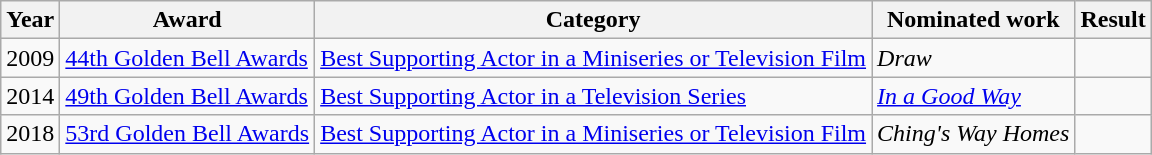<table class="wikitable sortable">
<tr>
<th>Year</th>
<th>Award</th>
<th>Category</th>
<th>Nominated work</th>
<th>Result</th>
</tr>
<tr>
<td>2009</td>
<td><a href='#'>44th Golden Bell Awards</a></td>
<td><a href='#'>Best Supporting Actor in a Miniseries or Television Film</a></td>
<td><em>Draw</em></td>
<td></td>
</tr>
<tr>
<td>2014</td>
<td><a href='#'>49th Golden Bell Awards</a></td>
<td><a href='#'>Best Supporting Actor in a Television Series</a></td>
<td><em><a href='#'>In a Good Way</a></em></td>
<td></td>
</tr>
<tr>
<td>2018</td>
<td><a href='#'>53rd Golden Bell Awards</a></td>
<td><a href='#'>Best Supporting Actor in a Miniseries or Television Film</a></td>
<td><em>Ching's Way Homes</em></td>
<td></td>
</tr>
</table>
